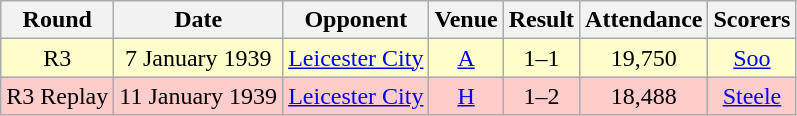<table class="wikitable" style="font-size:100%; text-align:center">
<tr>
<th>Round</th>
<th>Date</th>
<th>Opponent</th>
<th>Venue</th>
<th>Result</th>
<th>Attendance</th>
<th>Scorers</th>
</tr>
<tr style="background-color: #FFFFCC;">
<td>R3</td>
<td>7 January 1939</td>
<td><a href='#'>Leicester City</a></td>
<td><a href='#'>A</a></td>
<td>1–1</td>
<td>19,750</td>
<td><a href='#'>Soo</a></td>
</tr>
<tr style="background-color: #FFCCCC;">
<td>R3 Replay</td>
<td>11 January 1939</td>
<td><a href='#'>Leicester City</a></td>
<td><a href='#'>H</a></td>
<td>1–2</td>
<td>18,488</td>
<td><a href='#'>Steele</a></td>
</tr>
</table>
